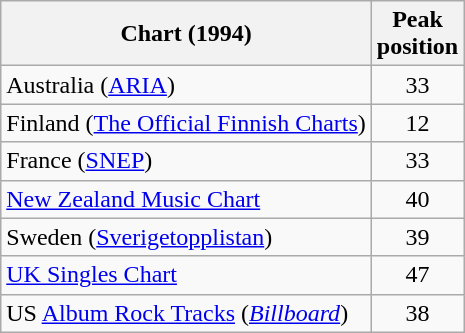<table class="wikitable sortable">
<tr>
<th>Chart (1994)</th>
<th>Peak<br>position</th>
</tr>
<tr>
<td>Australia (<a href='#'>ARIA</a>)</td>
<td align="center">33</td>
</tr>
<tr>
<td>Finland (<a href='#'>The Official Finnish Charts</a>)</td>
<td style="text-align:center;">12</td>
</tr>
<tr>
<td>France (<a href='#'>SNEP</a>)</td>
<td style="text-align:center;">33</td>
</tr>
<tr>
<td><a href='#'>New Zealand Music Chart</a></td>
<td style="text-align:center;">40</td>
</tr>
<tr>
<td>Sweden (<a href='#'>Sverigetopplistan</a>)</td>
<td style="text-align:center;">39</td>
</tr>
<tr>
<td><a href='#'>UK Singles Chart</a></td>
<td style="text-align:center;">47</td>
</tr>
<tr>
<td>US <a href='#'>Album Rock Tracks</a> (<em><a href='#'>Billboard</a></em>)</td>
<td style="text-align:center;">38</td>
</tr>
</table>
